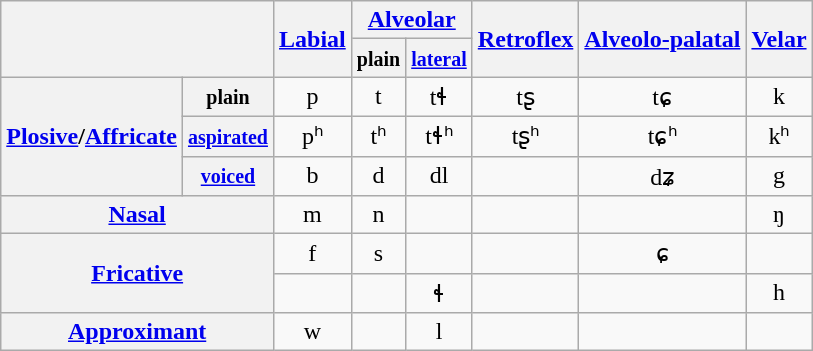<table class="wikitable" style="text-align: center;">
<tr>
<th colspan="2" rowspan="2"></th>
<th rowspan="2"><a href='#'>Labial</a></th>
<th colspan="2"><a href='#'>Alveolar</a></th>
<th rowspan="2"><a href='#'>Retroflex</a></th>
<th rowspan="2"><a href='#'>Alveolo-palatal</a></th>
<th rowspan="2"><a href='#'>Velar</a></th>
</tr>
<tr>
<th><small>plain</small></th>
<th><a href='#'><small>lateral</small></a></th>
</tr>
<tr>
<th rowspan="3"><a href='#'>Plosive</a>/<a href='#'>Affricate</a></th>
<th><small>plain</small></th>
<td>p</td>
<td>t</td>
<td>tɬ</td>
<td>tʂ</td>
<td>tɕ</td>
<td>k</td>
</tr>
<tr>
<th><a href='#'><small>aspirated</small></a></th>
<td>pʰ</td>
<td>tʰ</td>
<td>tɬʰ</td>
<td>tʂʰ</td>
<td>tɕʰ</td>
<td>kʰ</td>
</tr>
<tr>
<th><a href='#'><small>voiced</small></a></th>
<td>b</td>
<td>d</td>
<td>dl</td>
<td></td>
<td>dʑ</td>
<td>g</td>
</tr>
<tr>
<th colspan="2"><a href='#'>Nasal</a></th>
<td>m</td>
<td>n</td>
<td></td>
<td></td>
<td></td>
<td>ŋ</td>
</tr>
<tr>
<th colspan="2" rowspan="2"><a href='#'>Fricative</a></th>
<td>f</td>
<td>s</td>
<td></td>
<td></td>
<td>ɕ</td>
<td></td>
</tr>
<tr>
<td></td>
<td></td>
<td>ɬ</td>
<td></td>
<td></td>
<td>h</td>
</tr>
<tr>
<th colspan="2"><a href='#'>Approximant</a></th>
<td>w</td>
<td></td>
<td>l</td>
<td></td>
<td></td>
<td></td>
</tr>
</table>
